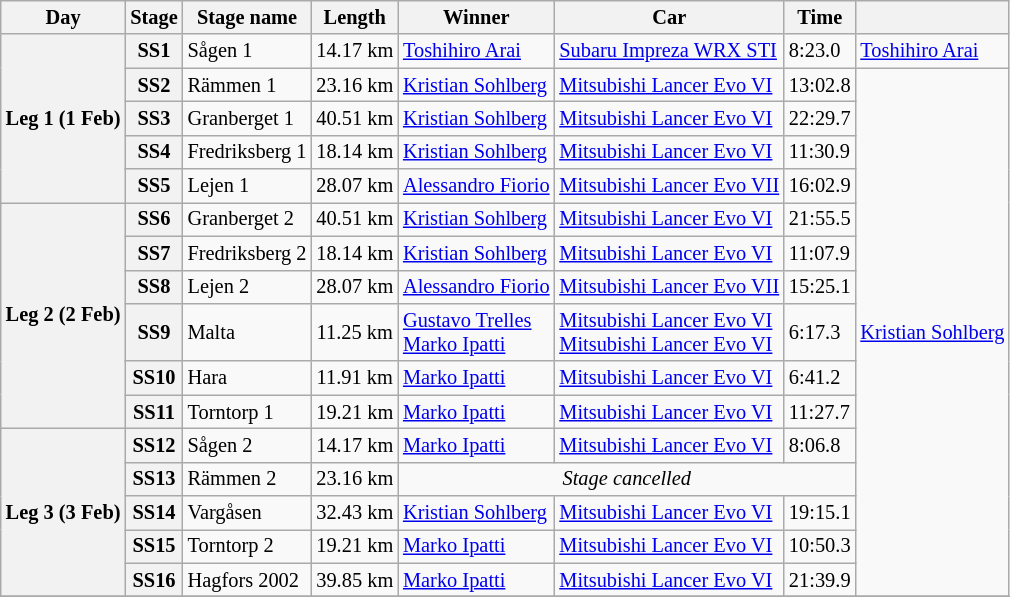<table class="wikitable" style="font-size: 85%;">
<tr>
<th>Day</th>
<th>Stage</th>
<th>Stage name</th>
<th>Length</th>
<th>Winner</th>
<th>Car</th>
<th>Time</th>
<th></th>
</tr>
<tr>
<th rowspan="5">Leg 1 (1 Feb)</th>
<th>SS1</th>
<td>Sågen 1</td>
<td align="center">14.17 km</td>
<td> <a href='#'>Toshihiro Arai</a></td>
<td><a href='#'>Subaru Impreza WRX STI</a></td>
<td>8:23.0</td>
<td rowspan="1"> <a href='#'>Toshihiro Arai</a></td>
</tr>
<tr>
<th>SS2</th>
<td>Rämmen 1</td>
<td align="center">23.16 km</td>
<td> <a href='#'>Kristian Sohlberg</a></td>
<td><a href='#'>Mitsubishi Lancer Evo VI</a></td>
<td>13:02.8</td>
<td rowspan="15"> <a href='#'>Kristian Sohlberg</a></td>
</tr>
<tr>
<th>SS3</th>
<td>Granberget 1</td>
<td align="center">40.51 km</td>
<td> <a href='#'>Kristian Sohlberg</a></td>
<td><a href='#'>Mitsubishi Lancer Evo VI</a></td>
<td>22:29.7</td>
</tr>
<tr>
<th>SS4</th>
<td>Fredriksberg 1</td>
<td align="center">18.14 km</td>
<td> <a href='#'>Kristian Sohlberg</a></td>
<td><a href='#'>Mitsubishi Lancer Evo VI</a></td>
<td>11:30.9</td>
</tr>
<tr>
<th>SS5</th>
<td>Lejen 1</td>
<td align="center">28.07 km</td>
<td> <a href='#'>Alessandro Fiorio</a></td>
<td><a href='#'>Mitsubishi Lancer Evo VII</a></td>
<td>16:02.9</td>
</tr>
<tr>
<th rowspan="6">Leg 2 (2 Feb)</th>
<th>SS6</th>
<td>Granberget 2</td>
<td align="center">40.51 km</td>
<td> <a href='#'>Kristian Sohlberg</a></td>
<td><a href='#'>Mitsubishi Lancer Evo VI</a></td>
<td>21:55.5</td>
</tr>
<tr>
<th>SS7</th>
<td>Fredriksberg 2</td>
<td align="center">18.14 km</td>
<td> <a href='#'>Kristian Sohlberg</a></td>
<td><a href='#'>Mitsubishi Lancer Evo VI</a></td>
<td>11:07.9</td>
</tr>
<tr>
<th>SS8</th>
<td>Lejen 2</td>
<td align="center">28.07 km</td>
<td> <a href='#'>Alessandro Fiorio</a></td>
<td><a href='#'>Mitsubishi Lancer Evo VII</a></td>
<td>15:25.1</td>
</tr>
<tr>
<th>SS9</th>
<td>Malta</td>
<td align="center">11.25 km</td>
<td> <a href='#'>Gustavo Trelles</a><br> <a href='#'>Marko Ipatti</a></td>
<td><a href='#'>Mitsubishi Lancer Evo VI</a><br><a href='#'>Mitsubishi Lancer Evo VI</a></td>
<td>6:17.3</td>
</tr>
<tr>
<th>SS10</th>
<td>Hara</td>
<td align="center">11.91 km</td>
<td> <a href='#'>Marko Ipatti</a></td>
<td><a href='#'>Mitsubishi Lancer Evo VI</a></td>
<td>6:41.2</td>
</tr>
<tr>
<th>SS11</th>
<td>Torntorp 1</td>
<td align="center">19.21 km</td>
<td> <a href='#'>Marko Ipatti</a></td>
<td><a href='#'>Mitsubishi Lancer Evo VI</a></td>
<td>11:27.7</td>
</tr>
<tr>
<th rowspan="5">Leg 3 (3 Feb)</th>
<th>SS12</th>
<td>Sågen 2</td>
<td align="center">14.17 km</td>
<td> <a href='#'>Marko Ipatti</a></td>
<td><a href='#'>Mitsubishi Lancer Evo VI</a></td>
<td>8:06.8</td>
</tr>
<tr>
<th>SS13</th>
<td>Rämmen 2</td>
<td align="center">23.16 km</td>
<td colspan="3" align="center"><em>Stage cancelled</em></td>
</tr>
<tr>
<th>SS14</th>
<td>Vargåsen</td>
<td align="center">32.43 km</td>
<td> <a href='#'>Kristian Sohlberg</a></td>
<td><a href='#'>Mitsubishi Lancer Evo VI</a></td>
<td>19:15.1</td>
</tr>
<tr>
<th>SS15</th>
<td>Torntorp 2</td>
<td align="center">19.21 km</td>
<td> <a href='#'>Marko Ipatti</a></td>
<td><a href='#'>Mitsubishi Lancer Evo VI</a></td>
<td>10:50.3</td>
</tr>
<tr>
<th>SS16</th>
<td>Hagfors 2002</td>
<td align="center">39.85 km</td>
<td> <a href='#'>Marko Ipatti</a></td>
<td><a href='#'>Mitsubishi Lancer Evo VI</a></td>
<td>21:39.9</td>
</tr>
<tr>
</tr>
</table>
